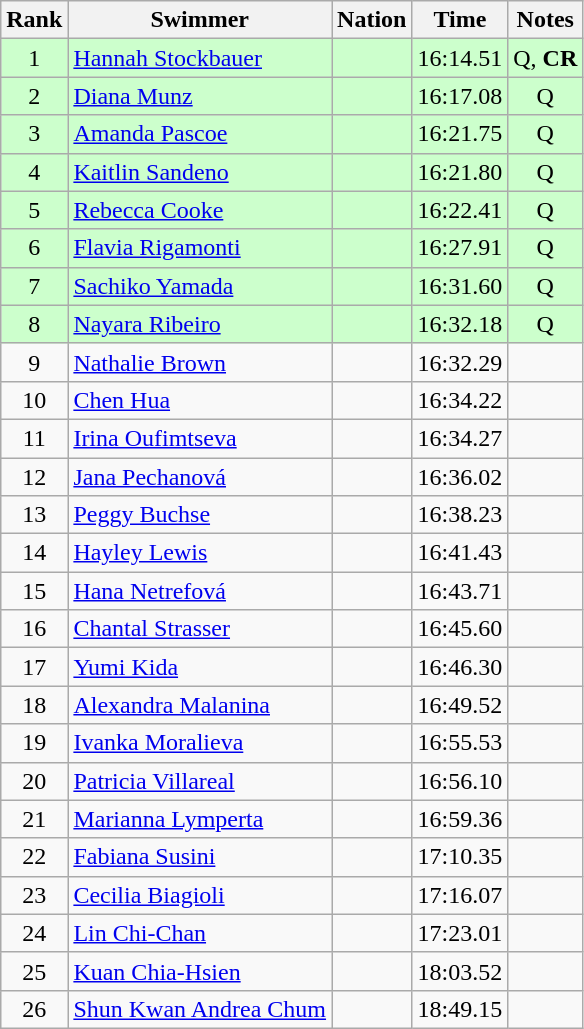<table class="wikitable sortable" style="text-align:center">
<tr>
<th>Rank</th>
<th>Swimmer</th>
<th>Nation</th>
<th>Time</th>
<th>Notes</th>
</tr>
<tr bgcolor=ccffcc>
<td>1</td>
<td align=left><a href='#'>Hannah Stockbauer</a></td>
<td align=left></td>
<td>16:14.51</td>
<td>Q, <strong>CR</strong></td>
</tr>
<tr bgcolor=ccffcc>
<td>2</td>
<td align=left><a href='#'>Diana Munz</a></td>
<td align=left></td>
<td>16:17.08</td>
<td>Q</td>
</tr>
<tr bgcolor=ccffcc>
<td>3</td>
<td align=left><a href='#'>Amanda Pascoe</a></td>
<td align=left></td>
<td>16:21.75</td>
<td>Q</td>
</tr>
<tr bgcolor=ccffcc>
<td>4</td>
<td align=left><a href='#'>Kaitlin Sandeno</a></td>
<td align=left></td>
<td>16:21.80</td>
<td>Q</td>
</tr>
<tr bgcolor=ccffcc>
<td>5</td>
<td align=left><a href='#'>Rebecca Cooke</a></td>
<td align=left></td>
<td>16:22.41</td>
<td>Q</td>
</tr>
<tr bgcolor=ccffcc>
<td>6</td>
<td align=left><a href='#'>Flavia Rigamonti</a></td>
<td align=left></td>
<td>16:27.91</td>
<td>Q</td>
</tr>
<tr bgcolor=ccffcc>
<td>7</td>
<td align=left><a href='#'>Sachiko Yamada</a></td>
<td align=left></td>
<td>16:31.60</td>
<td>Q</td>
</tr>
<tr bgcolor=ccffcc>
<td>8</td>
<td align=left><a href='#'>Nayara Ribeiro</a></td>
<td align=left></td>
<td>16:32.18</td>
<td>Q</td>
</tr>
<tr>
<td>9</td>
<td align=left><a href='#'>Nathalie Brown</a></td>
<td align=left></td>
<td>16:32.29</td>
<td></td>
</tr>
<tr>
<td>10</td>
<td align=left><a href='#'>Chen Hua</a></td>
<td align=left></td>
<td>16:34.22</td>
<td></td>
</tr>
<tr>
<td>11</td>
<td align=left><a href='#'>Irina Oufimtseva</a></td>
<td align=left></td>
<td>16:34.27</td>
<td></td>
</tr>
<tr>
<td>12</td>
<td align=left><a href='#'>Jana Pechanová</a></td>
<td align=left></td>
<td>16:36.02</td>
<td></td>
</tr>
<tr>
<td>13</td>
<td align=left><a href='#'>Peggy Buchse</a></td>
<td align=left></td>
<td>16:38.23</td>
<td></td>
</tr>
<tr>
<td>14</td>
<td align=left><a href='#'>Hayley Lewis</a></td>
<td align=left></td>
<td>16:41.43</td>
<td></td>
</tr>
<tr>
<td>15</td>
<td align=left><a href='#'>Hana Netrefová</a></td>
<td align=left></td>
<td>16:43.71</td>
<td></td>
</tr>
<tr>
<td>16</td>
<td align=left><a href='#'>Chantal Strasser</a></td>
<td align=left></td>
<td>16:45.60</td>
<td></td>
</tr>
<tr>
<td>17</td>
<td align=left><a href='#'>Yumi Kida</a></td>
<td align=left></td>
<td>16:46.30</td>
<td></td>
</tr>
<tr>
<td>18</td>
<td align=left><a href='#'>Alexandra Malanina</a></td>
<td align=left></td>
<td>16:49.52</td>
<td></td>
</tr>
<tr>
<td>19</td>
<td align=left><a href='#'>Ivanka Moralieva</a></td>
<td align=left></td>
<td>16:55.53</td>
<td></td>
</tr>
<tr>
<td>20</td>
<td align=left><a href='#'>Patricia Villareal</a></td>
<td align=left></td>
<td>16:56.10</td>
<td></td>
</tr>
<tr>
<td>21</td>
<td align=left><a href='#'>Marianna Lymperta</a></td>
<td align=left></td>
<td>16:59.36</td>
<td></td>
</tr>
<tr>
<td>22</td>
<td align=left><a href='#'>Fabiana Susini</a></td>
<td align=left></td>
<td>17:10.35</td>
<td></td>
</tr>
<tr>
<td>23</td>
<td align=left><a href='#'>Cecilia Biagioli</a></td>
<td align=left></td>
<td>17:16.07</td>
<td></td>
</tr>
<tr>
<td>24</td>
<td align=left><a href='#'>Lin Chi-Chan</a></td>
<td align=left></td>
<td>17:23.01</td>
<td></td>
</tr>
<tr>
<td>25</td>
<td align=left><a href='#'>Kuan Chia-Hsien</a></td>
<td align=left></td>
<td>18:03.52</td>
<td></td>
</tr>
<tr>
<td>26</td>
<td align=left><a href='#'>Shun Kwan Andrea Chum</a></td>
<td align=left></td>
<td>18:49.15</td>
<td></td>
</tr>
</table>
